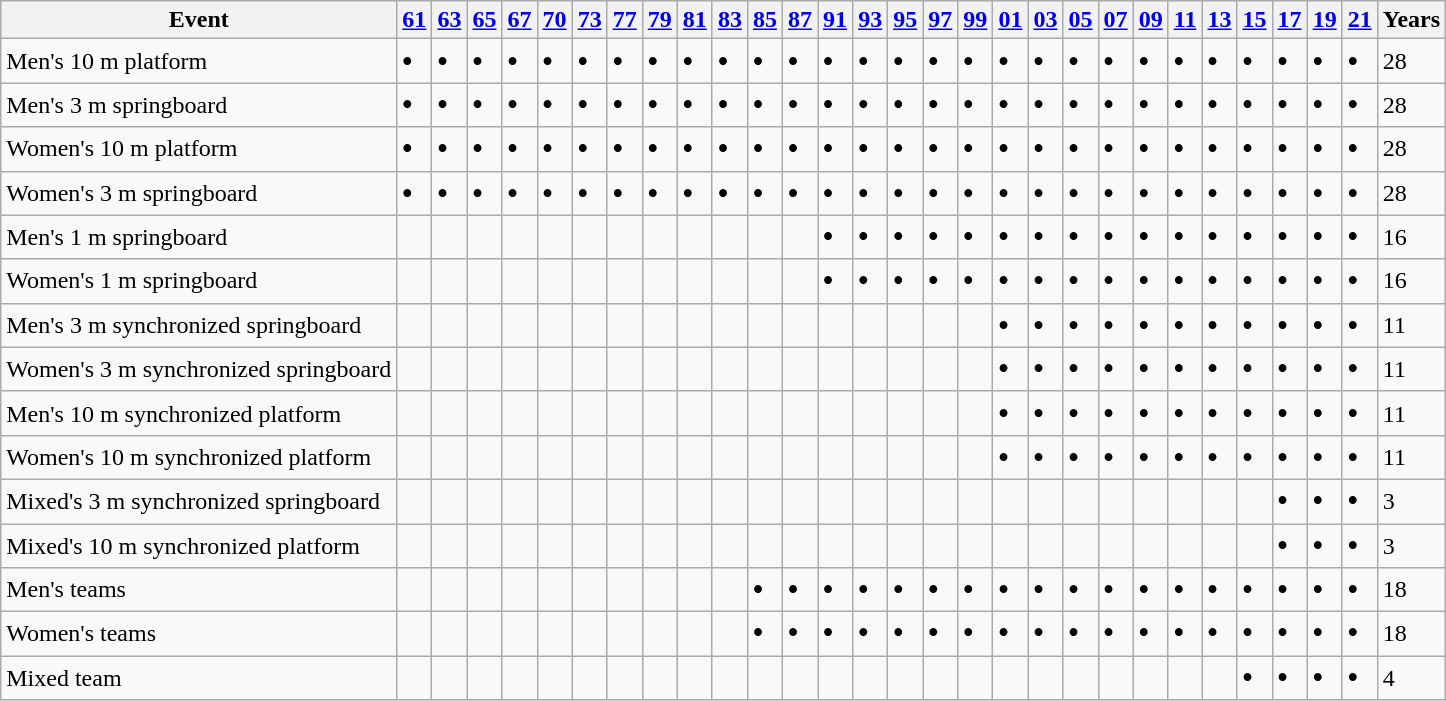<table class="wikitable">
<tr>
<th>Event</th>
<th><a href='#'>61</a></th>
<th><a href='#'>63</a></th>
<th><a href='#'>65</a></th>
<th><a href='#'>67</a></th>
<th><a href='#'>70</a></th>
<th><a href='#'>73</a></th>
<th><a href='#'>77</a></th>
<th><a href='#'>79</a></th>
<th><a href='#'>81</a></th>
<th><a href='#'>83</a></th>
<th><a href='#'>85</a></th>
<th><a href='#'>87</a></th>
<th><a href='#'>91</a></th>
<th><a href='#'>93</a></th>
<th><a href='#'>95</a></th>
<th><a href='#'>97</a></th>
<th><a href='#'>99</a></th>
<th><a href='#'>01</a></th>
<th><a href='#'>03</a></th>
<th><a href='#'>05</a></th>
<th><a href='#'>07</a></th>
<th><a href='#'>09</a></th>
<th><a href='#'>11</a></th>
<th><a href='#'>13</a></th>
<th><a href='#'>15</a></th>
<th><a href='#'>17</a></th>
<th><a href='#'>19</a></th>
<th><a href='#'>21</a></th>
<th>Years</th>
</tr>
<tr>
<td align=left>Men's 10 m platform</td>
<td><big><strong>•</strong></big></td>
<td><big><strong>•</strong></big></td>
<td><big><strong>•</strong></big></td>
<td><big><strong>•</strong></big></td>
<td><big><strong>•</strong></big></td>
<td><big><strong>•</strong></big></td>
<td><big><strong>•</strong></big></td>
<td><big><strong>•</strong></big></td>
<td><big><strong>•</strong></big></td>
<td><big><strong>•</strong></big></td>
<td><big><strong>•</strong></big></td>
<td><big><strong>•</strong></big></td>
<td><big><strong>•</strong></big></td>
<td><big><strong>•</strong></big></td>
<td><big><strong>•</strong></big></td>
<td><big><strong>•</strong></big></td>
<td><big><strong>•</strong></big></td>
<td><big><strong>•</strong></big></td>
<td><big><strong>•</strong></big></td>
<td><big><strong>•</strong></big></td>
<td><big><strong>•</strong></big></td>
<td><big><strong>•</strong></big></td>
<td><big><strong>•</strong></big></td>
<td><big><strong>•</strong></big></td>
<td><big><strong>•</strong></big></td>
<td><big><strong>•</strong></big></td>
<td><big><strong>•</strong></big></td>
<td><big><strong>•</strong></big></td>
<td>28</td>
</tr>
<tr>
<td align=left>Men's 3 m springboard</td>
<td><big><strong>•</strong></big></td>
<td><big><strong>•</strong></big></td>
<td><big><strong>•</strong></big></td>
<td><big><strong>•</strong></big></td>
<td><big><strong>•</strong></big></td>
<td><big><strong>•</strong></big></td>
<td><big><strong>•</strong></big></td>
<td><big><strong>•</strong></big></td>
<td><big><strong>•</strong></big></td>
<td><big><strong>•</strong></big></td>
<td><big><strong>•</strong></big></td>
<td><big><strong>•</strong></big></td>
<td><big><strong>•</strong></big></td>
<td><big><strong>•</strong></big></td>
<td><big><strong>•</strong></big></td>
<td><big><strong>•</strong></big></td>
<td><big><strong>•</strong></big></td>
<td><big><strong>•</strong></big></td>
<td><big><strong>•</strong></big></td>
<td><big><strong>•</strong></big></td>
<td><big><strong>•</strong></big></td>
<td><big><strong>•</strong></big></td>
<td><big><strong>•</strong></big></td>
<td><big><strong>•</strong></big></td>
<td><big><strong>•</strong></big></td>
<td><big><strong>•</strong></big></td>
<td><big><strong>•</strong></big></td>
<td><big><strong>•</strong></big></td>
<td>28</td>
</tr>
<tr>
<td align=left>Women's 10 m platform</td>
<td><big><strong>•</strong></big></td>
<td><big><strong>•</strong></big></td>
<td><big><strong>•</strong></big></td>
<td><big><strong>•</strong></big></td>
<td><big><strong>•</strong></big></td>
<td><big><strong>•</strong></big></td>
<td><big><strong>•</strong></big></td>
<td><big><strong>•</strong></big></td>
<td><big><strong>•</strong></big></td>
<td><big><strong>•</strong></big></td>
<td><big><strong>•</strong></big></td>
<td><big><strong>•</strong></big></td>
<td><big><strong>•</strong></big></td>
<td><big><strong>•</strong></big></td>
<td><big><strong>•</strong></big></td>
<td><big><strong>•</strong></big></td>
<td><big><strong>•</strong></big></td>
<td><big><strong>•</strong></big></td>
<td><big><strong>•</strong></big></td>
<td><big><strong>•</strong></big></td>
<td><big><strong>•</strong></big></td>
<td><big><strong>•</strong></big></td>
<td><big><strong>•</strong></big></td>
<td><big><strong>•</strong></big></td>
<td><big><strong>•</strong></big></td>
<td><big><strong>•</strong></big></td>
<td><big><strong>•</strong></big></td>
<td><big><strong>•</strong></big></td>
<td>28</td>
</tr>
<tr>
<td align=left>Women's 3 m springboard</td>
<td><big><strong>•</strong></big></td>
<td><big><strong>•</strong></big></td>
<td><big><strong>•</strong></big></td>
<td><big><strong>•</strong></big></td>
<td><big><strong>•</strong></big></td>
<td><big><strong>•</strong></big></td>
<td><big><strong>•</strong></big></td>
<td><big><strong>•</strong></big></td>
<td><big><strong>•</strong></big></td>
<td><big><strong>•</strong></big></td>
<td><big><strong>•</strong></big></td>
<td><big><strong>•</strong></big></td>
<td><big><strong>•</strong></big></td>
<td><big><strong>•</strong></big></td>
<td><big><strong>•</strong></big></td>
<td><big><strong>•</strong></big></td>
<td><big><strong>•</strong></big></td>
<td><big><strong>•</strong></big></td>
<td><big><strong>•</strong></big></td>
<td><big><strong>•</strong></big></td>
<td><big><strong>•</strong></big></td>
<td><big><strong>•</strong></big></td>
<td><big><strong>•</strong></big></td>
<td><big><strong>•</strong></big></td>
<td><big><strong>•</strong></big></td>
<td><big><strong>•</strong></big></td>
<td><big><strong>•</strong></big></td>
<td><big><strong>•</strong></big></td>
<td>28</td>
</tr>
<tr>
<td align=left>Men's 1 m springboard</td>
<td></td>
<td></td>
<td></td>
<td></td>
<td></td>
<td></td>
<td></td>
<td></td>
<td></td>
<td></td>
<td></td>
<td></td>
<td><big><strong>•</strong></big></td>
<td><big><strong>•</strong></big></td>
<td><big><strong>•</strong></big></td>
<td><big><strong>•</strong></big></td>
<td><big><strong>•</strong></big></td>
<td><big><strong>•</strong></big></td>
<td><big><strong>•</strong></big></td>
<td><big><strong>•</strong></big></td>
<td><big><strong>•</strong></big></td>
<td><big><strong>•</strong></big></td>
<td><big><strong>•</strong></big></td>
<td><big><strong>•</strong></big></td>
<td><big><strong>•</strong></big></td>
<td><big><strong>•</strong></big></td>
<td><big><strong>•</strong></big></td>
<td><big><strong>•</strong></big></td>
<td>16</td>
</tr>
<tr>
<td align=left>Women's 1 m springboard</td>
<td></td>
<td></td>
<td></td>
<td></td>
<td></td>
<td></td>
<td></td>
<td></td>
<td></td>
<td></td>
<td></td>
<td></td>
<td><big><strong>•</strong></big></td>
<td><big><strong>•</strong></big></td>
<td><big><strong>•</strong></big></td>
<td><big><strong>•</strong></big></td>
<td><big><strong>•</strong></big></td>
<td><big><strong>•</strong></big></td>
<td><big><strong>•</strong></big></td>
<td><big><strong>•</strong></big></td>
<td><big><strong>•</strong></big></td>
<td><big><strong>•</strong></big></td>
<td><big><strong>•</strong></big></td>
<td><big><strong>•</strong></big></td>
<td><big><strong>•</strong></big></td>
<td><big><strong>•</strong></big></td>
<td><big><strong>•</strong></big></td>
<td><big><strong>•</strong></big></td>
<td>16</td>
</tr>
<tr>
<td align=left>Men's 3 m synchronized springboard</td>
<td></td>
<td></td>
<td></td>
<td></td>
<td></td>
<td></td>
<td></td>
<td></td>
<td></td>
<td></td>
<td></td>
<td></td>
<td></td>
<td></td>
<td></td>
<td></td>
<td></td>
<td><big><strong>•</strong></big></td>
<td><big><strong>•</strong></big></td>
<td><big><strong>•</strong></big></td>
<td><big><strong>•</strong></big></td>
<td><big><strong>•</strong></big></td>
<td><big><strong>•</strong></big></td>
<td><big><strong>•</strong></big></td>
<td><big><strong>•</strong></big></td>
<td><big><strong>•</strong></big></td>
<td><big><strong>•</strong></big></td>
<td><big><strong>•</strong></big></td>
<td>11</td>
</tr>
<tr>
<td align=left>Women's 3 m synchronized springboard</td>
<td></td>
<td></td>
<td></td>
<td></td>
<td></td>
<td></td>
<td></td>
<td></td>
<td></td>
<td></td>
<td></td>
<td></td>
<td></td>
<td></td>
<td></td>
<td></td>
<td></td>
<td><big><strong>•</strong></big></td>
<td><big><strong>•</strong></big></td>
<td><big><strong>•</strong></big></td>
<td><big><strong>•</strong></big></td>
<td><big><strong>•</strong></big></td>
<td><big><strong>•</strong></big></td>
<td><big><strong>•</strong></big></td>
<td><big><strong>•</strong></big></td>
<td><big><strong>•</strong></big></td>
<td><big><strong>•</strong></big></td>
<td><big><strong>•</strong></big></td>
<td>11</td>
</tr>
<tr>
<td align=left>Men's 10 m synchronized platform</td>
<td></td>
<td></td>
<td></td>
<td></td>
<td></td>
<td></td>
<td></td>
<td></td>
<td></td>
<td></td>
<td></td>
<td></td>
<td></td>
<td></td>
<td></td>
<td></td>
<td></td>
<td><big><strong>•</strong></big></td>
<td><big><strong>•</strong></big></td>
<td><big><strong>•</strong></big></td>
<td><big><strong>•</strong></big></td>
<td><big><strong>•</strong></big></td>
<td><big><strong>•</strong></big></td>
<td><big><strong>•</strong></big></td>
<td><big><strong>•</strong></big></td>
<td><big><strong>•</strong></big></td>
<td><big><strong>•</strong></big></td>
<td><big><strong>•</strong></big></td>
<td>11</td>
</tr>
<tr>
<td align=left>Women's 10 m synchronized platform</td>
<td></td>
<td></td>
<td></td>
<td></td>
<td></td>
<td></td>
<td></td>
<td></td>
<td></td>
<td></td>
<td></td>
<td></td>
<td></td>
<td></td>
<td></td>
<td></td>
<td></td>
<td><big><strong>•</strong></big></td>
<td><big><strong>•</strong></big></td>
<td><big><strong>•</strong></big></td>
<td><big><strong>•</strong></big></td>
<td><big><strong>•</strong></big></td>
<td><big><strong>•</strong></big></td>
<td><big><strong>•</strong></big></td>
<td><big><strong>•</strong></big></td>
<td><big><strong>•</strong></big></td>
<td><big><strong>•</strong></big></td>
<td><big><strong>•</strong></big></td>
<td>11</td>
</tr>
<tr>
<td align=left>Mixed's 3 m synchronized springboard</td>
<td></td>
<td></td>
<td></td>
<td></td>
<td></td>
<td></td>
<td></td>
<td></td>
<td></td>
<td></td>
<td></td>
<td></td>
<td></td>
<td></td>
<td></td>
<td></td>
<td></td>
<td></td>
<td></td>
<td></td>
<td></td>
<td></td>
<td></td>
<td></td>
<td></td>
<td><big><strong>•</strong></big></td>
<td><big><strong>•</strong></big></td>
<td><big><strong>•</strong></big></td>
<td>3</td>
</tr>
<tr>
<td align=left>Mixed's 10 m synchronized platform</td>
<td></td>
<td></td>
<td></td>
<td></td>
<td></td>
<td></td>
<td></td>
<td></td>
<td></td>
<td></td>
<td></td>
<td></td>
<td></td>
<td></td>
<td></td>
<td></td>
<td></td>
<td></td>
<td></td>
<td></td>
<td></td>
<td></td>
<td></td>
<td></td>
<td></td>
<td><big><strong>•</strong></big></td>
<td><big><strong>•</strong></big></td>
<td><big><strong>•</strong></big></td>
<td>3</td>
</tr>
<tr>
<td align=left>Men's teams</td>
<td></td>
<td></td>
<td></td>
<td></td>
<td></td>
<td></td>
<td></td>
<td></td>
<td></td>
<td></td>
<td><big><strong>•</strong></big></td>
<td><big><strong>•</strong></big></td>
<td><big><strong>•</strong></big></td>
<td><big><strong>•</strong></big></td>
<td><big><strong>•</strong></big></td>
<td><big><strong>•</strong></big></td>
<td><big><strong>•</strong></big></td>
<td><big><strong>•</strong></big></td>
<td><big><strong>•</strong></big></td>
<td><big><strong>•</strong></big></td>
<td><big><strong>•</strong></big></td>
<td><big><strong>•</strong></big></td>
<td><big><strong>•</strong></big></td>
<td><big><strong>•</strong></big></td>
<td><big><strong>•</strong></big></td>
<td><big><strong>•</strong></big></td>
<td><big><strong>•</strong></big></td>
<td><big><strong>•</strong></big></td>
<td>18</td>
</tr>
<tr>
<td align=left>Women's teams</td>
<td></td>
<td></td>
<td></td>
<td></td>
<td></td>
<td></td>
<td></td>
<td></td>
<td></td>
<td></td>
<td><big><strong>•</strong></big></td>
<td><big><strong>•</strong></big></td>
<td><big><strong>•</strong></big></td>
<td><big><strong>•</strong></big></td>
<td><big><strong>•</strong></big></td>
<td><big><strong>•</strong></big></td>
<td><big><strong>•</strong></big></td>
<td><big><strong>•</strong></big></td>
<td><big><strong>•</strong></big></td>
<td><big><strong>•</strong></big></td>
<td><big><strong>•</strong></big></td>
<td><big><strong>•</strong></big></td>
<td><big><strong>•</strong></big></td>
<td><big><strong>•</strong></big></td>
<td><big><strong>•</strong></big></td>
<td><big><strong>•</strong></big></td>
<td><big><strong>•</strong></big></td>
<td><big><strong>•</strong></big></td>
<td>18</td>
</tr>
<tr>
<td>Mixed team</td>
<td></td>
<td></td>
<td></td>
<td></td>
<td></td>
<td></td>
<td></td>
<td></td>
<td></td>
<td></td>
<td></td>
<td></td>
<td></td>
<td></td>
<td></td>
<td></td>
<td></td>
<td></td>
<td></td>
<td></td>
<td></td>
<td></td>
<td></td>
<td></td>
<td><big><strong>•</strong></big></td>
<td><big><strong>•</strong></big></td>
<td><big><strong>•</strong></big></td>
<td><big><strong>•</strong></big></td>
<td>4</td>
</tr>
</table>
